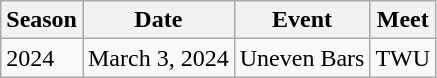<table class="wikitable">
<tr>
<th>Season</th>
<th>Date</th>
<th>Event</th>
<th>Meet</th>
</tr>
<tr>
<td>2024</td>
<td>March 3, 2024</td>
<td>Uneven Bars</td>
<td>TWU</td>
</tr>
</table>
